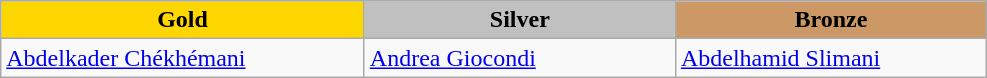<table class="wikitable" style="text-align:left">
<tr align="center">
<td width=235 bgcolor=gold><strong>Gold</strong></td>
<td width=200 bgcolor=silver><strong>Silver</strong></td>
<td width=200 bgcolor=CC9966><strong>Bronze</strong></td>
</tr>
<tr>
<td><a href='#'>Abdelkader Chékhémani</a><br><em></em></td>
<td><a href='#'>Andrea Giocondi</a><br><em></em></td>
<td><a href='#'>Abdelhamid Slimani</a><br><em></em></td>
</tr>
</table>
